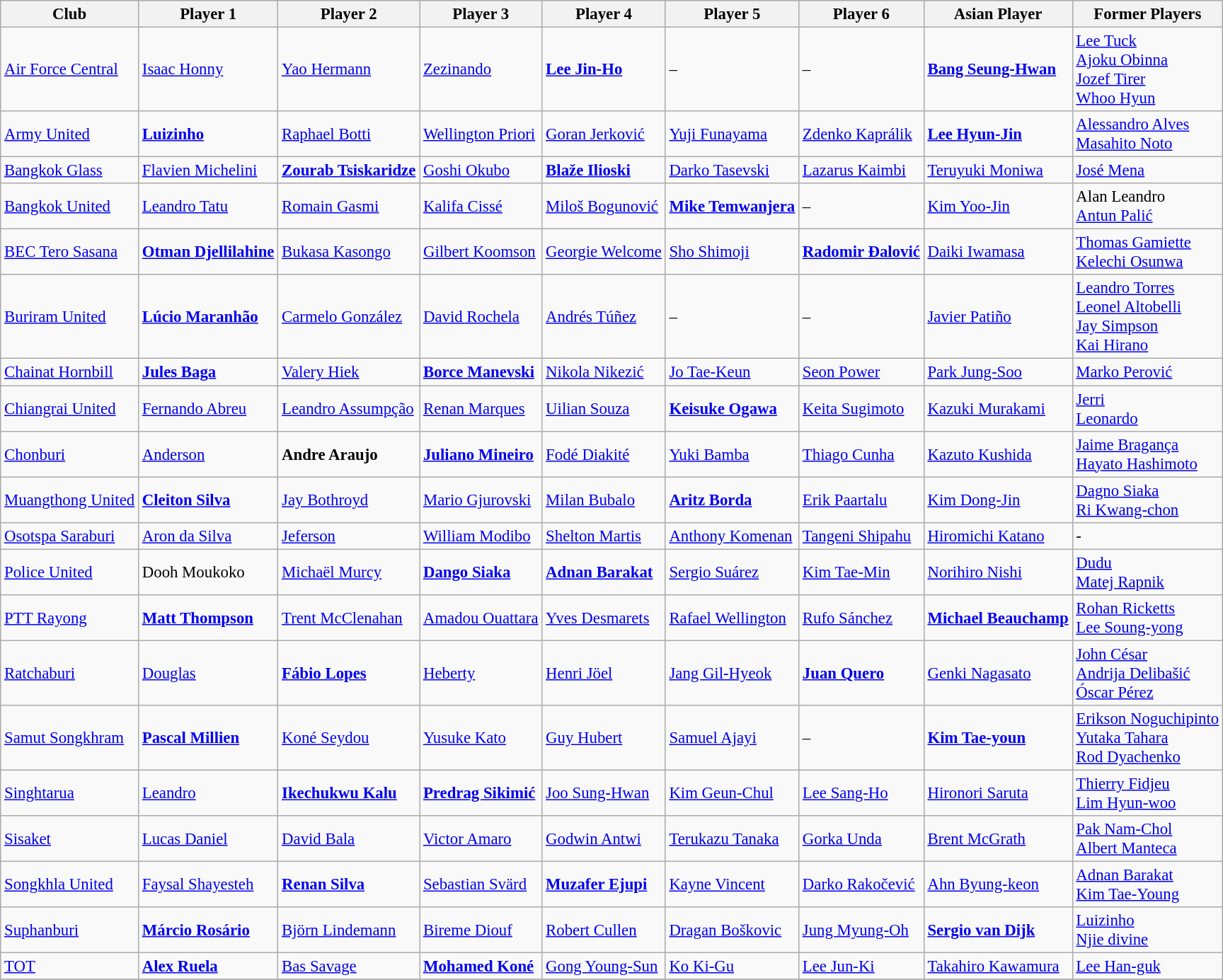<table class="wikitable" style="font-size:95%;">
<tr>
<th>Club</th>
<th>Player 1</th>
<th>Player 2</th>
<th>Player 3</th>
<th>Player 4</th>
<th>Player 5</th>
<th>Player 6</th>
<th>Asian Player</th>
<th>Former Players</th>
</tr>
<tr>
<td><a href='#'>Air Force Central</a></td>
<td> <a href='#'>Isaac Honny</a></td>
<td> <a href='#'>Yao Hermann</a></td>
<td> <a href='#'>Zezinando</a></td>
<td> <strong><a href='#'>Lee Jin-Ho</a></strong></td>
<td>–</td>
<td>–</td>
<td> <strong><a href='#'>Bang Seung-Hwan</a></strong></td>
<td> <a href='#'>Lee Tuck</a> <br>  <a href='#'>Ajoku Obinna</a> <br>  <a href='#'>Jozef Tirer</a> <br>  <a href='#'>Whoo Hyun</a></td>
</tr>
<tr>
<td><a href='#'>Army United</a></td>
<td> <strong><a href='#'>Luizinho</a></strong></td>
<td> <a href='#'>Raphael Botti</a></td>
<td> <a href='#'>Wellington Priori</a></td>
<td> <a href='#'>Goran Jerković</a></td>
<td> <a href='#'>Yuji Funayama</a></td>
<td> <a href='#'>Zdenko Kaprálik</a></td>
<td> <strong><a href='#'>Lee Hyun-Jin</a></strong></td>
<td> <a href='#'>Alessandro Alves</a> <br>  <a href='#'>Masahito Noto</a></td>
</tr>
<tr>
<td><a href='#'>Bangkok Glass</a></td>
<td> <a href='#'>Flavien Michelini</a></td>
<td> <strong><a href='#'>Zourab Tsiskaridze</a></strong></td>
<td> <a href='#'>Goshi Okubo</a></td>
<td> <strong><a href='#'>Blaže Ilioski</a></strong></td>
<td> <a href='#'>Darko Tasevski</a></td>
<td> <a href='#'>Lazarus Kaimbi</a></td>
<td> <a href='#'>Teruyuki Moniwa</a></td>
<td> <a href='#'>José Mena</a></td>
</tr>
<tr>
<td><a href='#'>Bangkok United</a></td>
<td> <a href='#'>Leandro Tatu</a></td>
<td> <a href='#'>Romain Gasmi</a></td>
<td> <a href='#'>Kalifa Cissé</a></td>
<td> <a href='#'>Miloš Bogunović</a></td>
<td> <strong><a href='#'>Mike Temwanjera</a></strong></td>
<td>–</td>
<td> <a href='#'>Kim Yoo-Jin</a></td>
<td> Alan Leandro <br>  <a href='#'>Antun Palić</a></td>
</tr>
<tr>
<td><a href='#'>BEC Tero Sasana</a></td>
<td> <strong><a href='#'>Otman Djellilahine</a></strong></td>
<td> <a href='#'>Bukasa Kasongo</a></td>
<td> <a href='#'>Gilbert Koomson</a></td>
<td> <a href='#'>Georgie Welcome</a></td>
<td> <a href='#'>Sho Shimoji</a></td>
<td> <strong><a href='#'>Radomir Đalović</a></strong></td>
<td> <a href='#'>Daiki Iwamasa</a></td>
<td> <a href='#'>Thomas Gamiette</a> <br>  <a href='#'>Kelechi Osunwa</a></td>
</tr>
<tr>
<td><a href='#'>Buriram United</a></td>
<td> <strong><a href='#'>Lúcio Maranhão</a></strong></td>
<td> <a href='#'>Carmelo González</a></td>
<td> <a href='#'>David Rochela</a></td>
<td> <a href='#'>Andrés Túñez</a></td>
<td>–</td>
<td>–</td>
<td> <a href='#'>Javier Patiño</a></td>
<td> <a href='#'>Leandro Torres</a> <br>  <a href='#'>Leonel Altobelli</a> <br>  <a href='#'>Jay Simpson</a> <br>  <a href='#'>Kai Hirano</a></td>
</tr>
<tr>
<td><a href='#'>Chainat Hornbill</a></td>
<td> <strong><a href='#'>Jules Baga</a></strong></td>
<td> <a href='#'>Valery Hiek</a></td>
<td> <strong><a href='#'>Borce Manevski</a></strong></td>
<td> <a href='#'>Nikola Nikezić</a></td>
<td> <a href='#'>Jo Tae-Keun</a></td>
<td> <a href='#'>Seon Power</a></td>
<td> <a href='#'>Park Jung-Soo</a></td>
<td> <a href='#'>Marko Perović</a></td>
</tr>
<tr>
<td><a href='#'>Chiangrai United</a></td>
<td> <a href='#'>Fernando Abreu</a></td>
<td> <a href='#'>Leandro Assumpção</a></td>
<td> <a href='#'>Renan Marques</a></td>
<td> <a href='#'>Uilian Souza</a></td>
<td> <strong><a href='#'>Keisuke Ogawa</a></strong></td>
<td> <a href='#'>Keita Sugimoto</a></td>
<td> <a href='#'>Kazuki Murakami</a></td>
<td> <a href='#'>Jerri</a> <br>  <a href='#'>Leonardo</a></td>
</tr>
<tr>
<td><a href='#'>Chonburi</a></td>
<td> <a href='#'>Anderson</a></td>
<td> <strong>Andre Araujo</strong></td>
<td> <strong><a href='#'>Juliano Mineiro</a></strong></td>
<td> <a href='#'>Fodé Diakité</a></td>
<td> <a href='#'>Yuki Bamba</a></td>
<td> <a href='#'>Thiago Cunha</a></td>
<td> <a href='#'>Kazuto Kushida</a></td>
<td> <a href='#'>Jaime Bragança</a> <br>  <a href='#'>Hayato Hashimoto</a></td>
</tr>
<tr>
<td><a href='#'>Muangthong United</a></td>
<td> <strong><a href='#'>Cleiton Silva</a></strong></td>
<td> <a href='#'>Jay Bothroyd</a></td>
<td> <a href='#'>Mario Gjurovski</a></td>
<td> <a href='#'>Milan Bubalo</a></td>
<td> <strong><a href='#'>Aritz Borda</a></strong></td>
<td> <a href='#'>Erik Paartalu</a></td>
<td> <a href='#'>Kim Dong-Jin</a></td>
<td> <a href='#'>Dagno Siaka</a> <br>  <a href='#'>Ri Kwang-chon</a></td>
</tr>
<tr>
<td><a href='#'>Osotspa Saraburi</a></td>
<td> <a href='#'>Aron da Silva</a></td>
<td> <a href='#'>Jeferson</a></td>
<td> <a href='#'>William Modibo</a></td>
<td> <a href='#'>Shelton Martis</a></td>
<td> <a href='#'>Anthony Komenan</a></td>
<td> <a href='#'>Tangeni Shipahu</a></td>
<td> <a href='#'>Hiromichi Katano</a></td>
<td>-</td>
</tr>
<tr>
<td><a href='#'>Police United</a></td>
<td> Dooh Moukoko</td>
<td> <a href='#'>Michaël Murcy</a></td>
<td> <strong><a href='#'>Dango Siaka</a></strong></td>
<td> <strong><a href='#'>Adnan Barakat</a></strong></td>
<td> <a href='#'>Sergio Suárez</a></td>
<td> <a href='#'>Kim Tae-Min</a></td>
<td> <a href='#'>Norihiro Nishi</a></td>
<td> <a href='#'>Dudu</a> <br>  <a href='#'>Matej Rapnik</a></td>
</tr>
<tr>
<td><a href='#'>PTT Rayong</a></td>
<td> <strong><a href='#'>Matt Thompson</a></strong></td>
<td> <a href='#'>Trent McClenahan</a></td>
<td> <a href='#'>Amadou Ouattara</a></td>
<td> <a href='#'>Yves Desmarets</a></td>
<td> <a href='#'>Rafael Wellington</a></td>
<td> <a href='#'>Rufo Sánchez</a></td>
<td> <strong><a href='#'>Michael Beauchamp</a></strong></td>
<td> <a href='#'>Rohan Ricketts</a> <br>  <a href='#'>Lee Soung-yong</a></td>
</tr>
<tr>
<td><a href='#'>Ratchaburi</a></td>
<td> <a href='#'>Douglas</a></td>
<td> <strong><a href='#'>Fábio Lopes</a></strong></td>
<td> <a href='#'>Heberty</a></td>
<td> <a href='#'>Henri Jöel</a></td>
<td> <a href='#'>Jang Gil-Hyeok</a></td>
<td> <strong><a href='#'>Juan Quero</a></strong></td>
<td> <a href='#'>Genki Nagasato</a></td>
<td> <a href='#'>John César</a> <br>  <a href='#'>Andrija Delibašić</a> <br>  <a href='#'>Óscar Pérez</a></td>
</tr>
<tr>
<td><a href='#'>Samut Songkhram</a></td>
<td> <strong><a href='#'>Pascal Millien</a></strong></td>
<td> <a href='#'>Koné Seydou</a></td>
<td> <a href='#'>Yusuke Kato</a></td>
<td> <a href='#'>Guy Hubert</a></td>
<td> <a href='#'>Samuel Ajayi</a></td>
<td>–</td>
<td> <strong><a href='#'>Kim Tae-youn</a></strong></td>
<td> <a href='#'>Erikson Noguchipinto</a> <br>  <a href='#'>Yutaka Tahara</a> <br>  <a href='#'>Rod Dyachenko</a></td>
</tr>
<tr>
<td><a href='#'>Singhtarua</a></td>
<td> <a href='#'>Leandro</a></td>
<td> <strong><a href='#'>Ikechukwu Kalu</a></strong></td>
<td> <strong><a href='#'>Predrag Sikimić</a></strong></td>
<td> <a href='#'>Joo Sung-Hwan</a></td>
<td> <a href='#'>Kim Geun-Chul</a></td>
<td> <a href='#'>Lee Sang-Ho</a></td>
<td> <a href='#'>Hironori Saruta</a></td>
<td> <a href='#'>Thierry Fidjeu</a> <br>  <a href='#'>Lim Hyun-woo</a></td>
</tr>
<tr>
<td><a href='#'>Sisaket</a></td>
<td> <a href='#'>Lucas Daniel</a></td>
<td> <a href='#'>David Bala</a></td>
<td> <a href='#'>Victor Amaro</a></td>
<td> <a href='#'>Godwin Antwi</a></td>
<td> <a href='#'>Terukazu Tanaka</a></td>
<td> <a href='#'>Gorka Unda</a></td>
<td> <a href='#'>Brent McGrath</a></td>
<td> <a href='#'>Pak Nam-Chol</a> <br>  <a href='#'>Albert Manteca</a></td>
</tr>
<tr>
<td><a href='#'>Songkhla United</a></td>
<td> <a href='#'>Faysal Shayesteh</a></td>
<td> <strong><a href='#'>Renan Silva</a></strong></td>
<td> <a href='#'>Sebastian Svärd</a></td>
<td> <strong><a href='#'>Muzafer Ejupi</a></strong></td>
<td> <a href='#'>Kayne Vincent</a></td>
<td> <a href='#'>Darko Rakočević</a></td>
<td> <a href='#'>Ahn Byung-keon</a></td>
<td> <a href='#'>Adnan Barakat</a> <br>  <a href='#'>Kim Tae-Young</a></td>
</tr>
<tr>
<td><a href='#'>Suphanburi</a></td>
<td> <strong><a href='#'>Márcio Rosário</a></strong></td>
<td> <a href='#'>Björn Lindemann</a></td>
<td> <a href='#'>Bireme Diouf</a></td>
<td> <a href='#'>Robert Cullen</a></td>
<td> <a href='#'>Dragan Boškovic</a></td>
<td> <a href='#'>Jung Myung-Oh</a></td>
<td> <strong><a href='#'>Sergio van Dijk</a></strong></td>
<td> <a href='#'>Luizinho</a> <br>  <a href='#'>Njie divine</a></td>
</tr>
<tr>
<td><a href='#'>TOT</a></td>
<td> <strong><a href='#'>Alex Ruela</a></strong></td>
<td> <a href='#'>Bas Savage</a></td>
<td> <strong><a href='#'>Mohamed Koné</a></strong></td>
<td> <a href='#'>Gong Young-Sun</a></td>
<td> <a href='#'>Ko Ki-Gu</a></td>
<td> <a href='#'>Lee Jun-Ki</a></td>
<td> <a href='#'>Takahiro Kawamura</a></td>
<td> <a href='#'>Lee Han-guk</a></td>
</tr>
<tr>
</tr>
</table>
